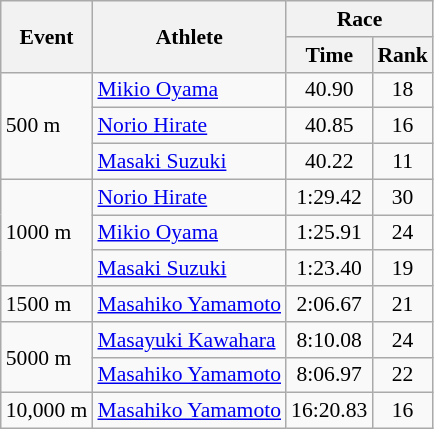<table class="wikitable" border="1" style="font-size:90%">
<tr>
<th rowspan=2>Event</th>
<th rowspan=2>Athlete</th>
<th colspan=2>Race</th>
</tr>
<tr>
<th>Time</th>
<th>Rank</th>
</tr>
<tr>
<td rowspan=3>500 m</td>
<td><a href='#'>Mikio Oyama</a></td>
<td align=center>40.90</td>
<td align=center>18</td>
</tr>
<tr>
<td><a href='#'>Norio Hirate</a></td>
<td align=center>40.85</td>
<td align=center>16</td>
</tr>
<tr>
<td><a href='#'>Masaki Suzuki</a></td>
<td align=center>40.22</td>
<td align=center>11</td>
</tr>
<tr>
<td rowspan=3>1000 m</td>
<td><a href='#'>Norio Hirate</a></td>
<td align=center>1:29.42</td>
<td align=center>30</td>
</tr>
<tr>
<td><a href='#'>Mikio Oyama</a></td>
<td align=center>1:25.91</td>
<td align=center>24</td>
</tr>
<tr>
<td><a href='#'>Masaki Suzuki</a></td>
<td align=center>1:23.40</td>
<td align=center>19</td>
</tr>
<tr>
<td>1500 m</td>
<td><a href='#'>Masahiko Yamamoto</a></td>
<td align=center>2:06.67</td>
<td align=center>21</td>
</tr>
<tr>
<td rowspan=2>5000 m</td>
<td><a href='#'>Masayuki Kawahara</a></td>
<td align=center>8:10.08</td>
<td align=center>24</td>
</tr>
<tr>
<td><a href='#'>Masahiko Yamamoto</a></td>
<td align=center>8:06.97</td>
<td align=center>22</td>
</tr>
<tr>
<td>10,000 m</td>
<td><a href='#'>Masahiko Yamamoto</a></td>
<td align=center>16:20.83</td>
<td align=center>16</td>
</tr>
</table>
